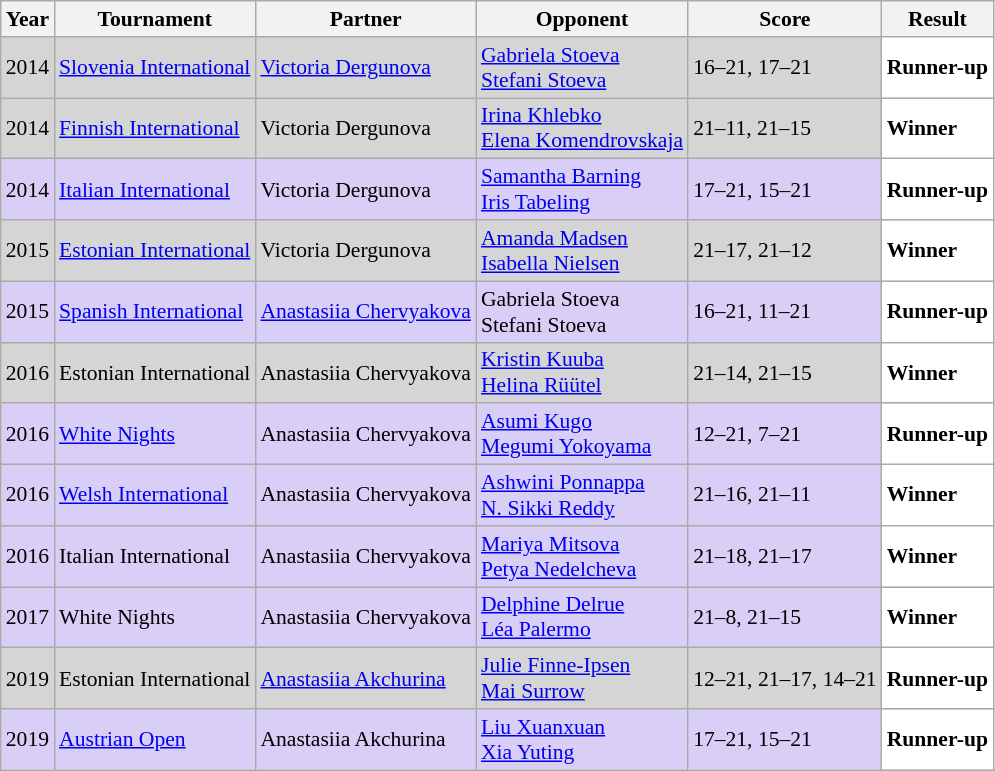<table class="sortable wikitable" style="font-size: 90%;">
<tr>
<th>Year</th>
<th>Tournament</th>
<th>Partner</th>
<th>Opponent</th>
<th>Score</th>
<th>Result</th>
</tr>
<tr style="background:#D5D5D5">
<td align="center">2014</td>
<td align="left"><a href='#'>Slovenia International</a></td>
<td align="left"> <a href='#'>Victoria Dergunova</a></td>
<td align="left"> <a href='#'>Gabriela Stoeva</a><br> <a href='#'>Stefani Stoeva</a></td>
<td align="left">16–21, 17–21</td>
<td style="text-align:left; background:white"> <strong>Runner-up</strong></td>
</tr>
<tr style="background:#D5D5D5">
<td align="center">2014</td>
<td align="left"><a href='#'>Finnish International</a></td>
<td align="left"> Victoria Dergunova</td>
<td align="left"> <a href='#'>Irina Khlebko</a><br> <a href='#'>Elena Komendrovskaja</a></td>
<td align="left">21–11, 21–15</td>
<td style="text-align:left; background:white"> <strong>Winner</strong></td>
</tr>
<tr style="background:#D8CEF6">
<td align="center">2014</td>
<td align="left"><a href='#'>Italian International</a></td>
<td align="left"> Victoria Dergunova</td>
<td align="left"> <a href='#'>Samantha Barning</a><br> <a href='#'>Iris Tabeling</a></td>
<td align="left">17–21, 15–21</td>
<td style="text-align:left; background:white"> <strong>Runner-up</strong></td>
</tr>
<tr style="background:#D5D5D5">
<td align="center">2015</td>
<td align="left"><a href='#'>Estonian International</a></td>
<td align="left"> Victoria Dergunova</td>
<td align="left"> <a href='#'>Amanda Madsen</a><br> <a href='#'>Isabella Nielsen</a></td>
<td align="left">21–17, 21–12</td>
<td style="text-align:left; background:white"> <strong>Winner</strong></td>
</tr>
<tr style="background:#D8CEF6">
<td align="center">2015</td>
<td align="left"><a href='#'>Spanish International</a></td>
<td align="left"> <a href='#'>Anastasiia Chervyakova</a></td>
<td align="left"> Gabriela Stoeva<br> Stefani Stoeva</td>
<td align="left">16–21, 11–21</td>
<td style="text-align:left; background:white"> <strong>Runner-up</strong></td>
</tr>
<tr style="background:#D5D5D5">
<td align="center">2016</td>
<td align="left">Estonian International</td>
<td align="left"> Anastasiia Chervyakova</td>
<td align="left"> <a href='#'>Kristin Kuuba</a><br> <a href='#'>Helina Rüütel</a></td>
<td align="left">21–14, 21–15</td>
<td style="text-align:left; background:white"> <strong>Winner</strong></td>
</tr>
<tr style="background:#D8CEF6">
<td align="center">2016</td>
<td align="left"><a href='#'>White Nights</a></td>
<td align="left"> Anastasiia Chervyakova</td>
<td align="left"> <a href='#'>Asumi Kugo</a><br> <a href='#'>Megumi Yokoyama</a></td>
<td align="left">12–21, 7–21</td>
<td style="text-align:left; background:white"> <strong>Runner-up</strong></td>
</tr>
<tr style="background:#D8CEF6">
<td align="center">2016</td>
<td align="left"><a href='#'>Welsh International</a></td>
<td align="left"> Anastasiia Chervyakova</td>
<td align="left"> <a href='#'>Ashwini Ponnappa</a><br> <a href='#'>N. Sikki Reddy</a></td>
<td align="left">21–16, 21–11</td>
<td style="text-align:left; background:white"> <strong>Winner</strong></td>
</tr>
<tr style="background:#D8CEF6">
<td align="center">2016</td>
<td align="left">Italian International</td>
<td align="left"> Anastasiia Chervyakova</td>
<td align="left"> <a href='#'>Mariya Mitsova</a><br> <a href='#'>Petya Nedelcheva</a></td>
<td align="left">21–18, 21–17</td>
<td style="text-align:left; background:white"> <strong>Winner</strong></td>
</tr>
<tr style="background:#D8CEF6">
<td align="center">2017</td>
<td align="left">White Nights</td>
<td align="left"> Anastasiia Chervyakova</td>
<td align="left"> <a href='#'>Delphine Delrue</a><br> <a href='#'>Léa Palermo</a></td>
<td align="left">21–8, 21–15</td>
<td style="text-align:left; background:white"> <strong>Winner</strong></td>
</tr>
<tr style="background:#D5D5D5">
<td align="center">2019</td>
<td align="left">Estonian International</td>
<td align="left"> <a href='#'>Anastasiia Akchurina</a></td>
<td align="left"> <a href='#'>Julie Finne-Ipsen</a><br> <a href='#'>Mai Surrow</a></td>
<td align="left">12–21, 21–17, 14–21</td>
<td style="text-align:left; background:white"> <strong>Runner-up</strong></td>
</tr>
<tr style="background:#D8CEF6">
<td align="center">2019</td>
<td align="left"><a href='#'>Austrian Open</a></td>
<td align="left"> Anastasiia Akchurina</td>
<td align="left"> <a href='#'>Liu Xuanxuan</a><br> <a href='#'>Xia Yuting</a></td>
<td align="left">17–21, 15–21</td>
<td style="text-align:left; background:white"> <strong>Runner-up</strong></td>
</tr>
</table>
